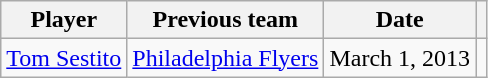<table class="wikitable">
<tr>
<th>Player</th>
<th>Previous team</th>
<th>Date</th>
<th></th>
</tr>
<tr>
<td><a href='#'>Tom Sestito</a></td>
<td><a href='#'>Philadelphia Flyers</a></td>
<td>March 1, 2013</td>
<td></td>
</tr>
</table>
